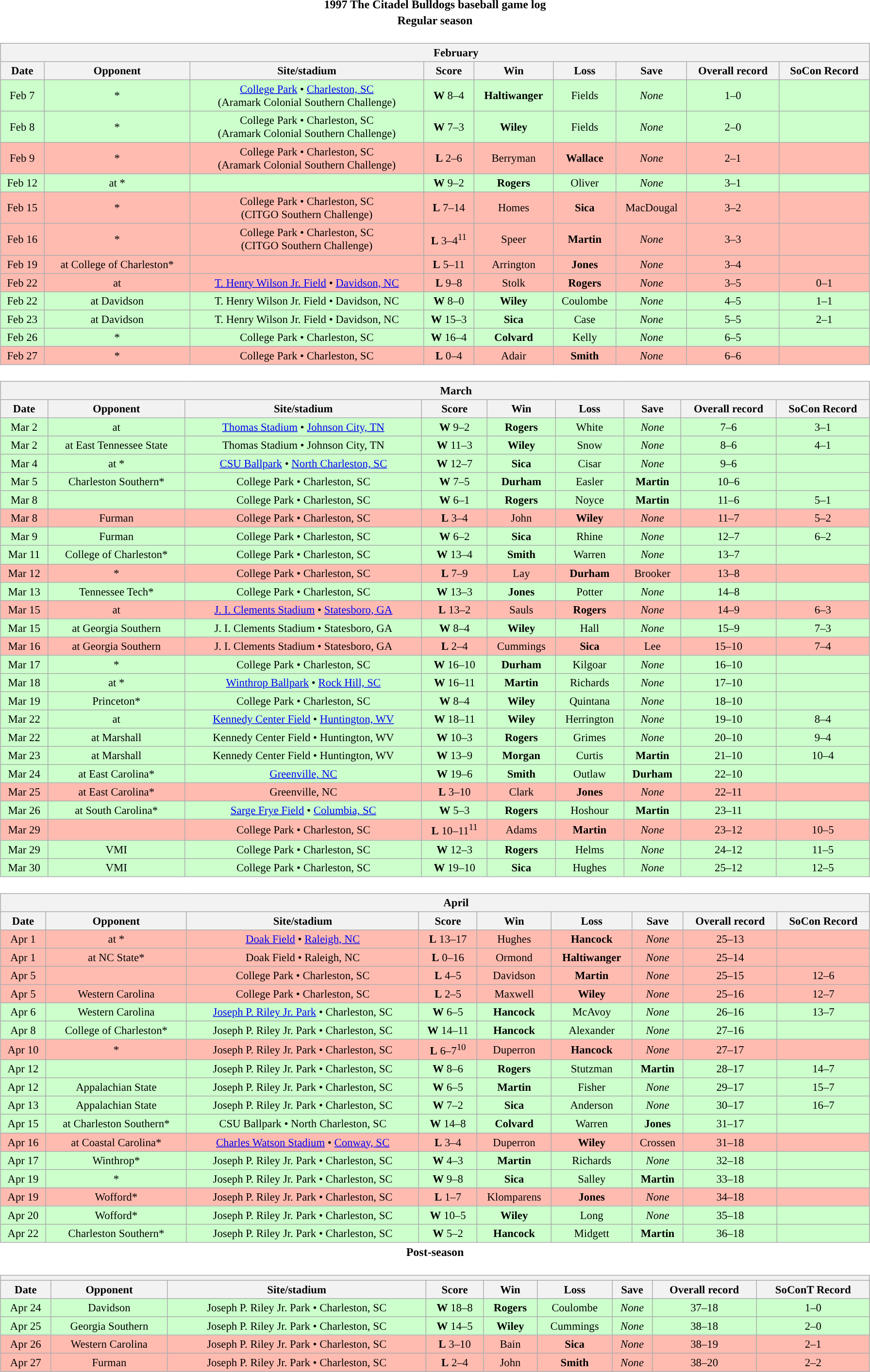<table class="toccolours" width=95% style="margin:1.5em auto; text-align:center;">
<tr>
<th colspan=2>1997 The Citadel Bulldogs baseball game log</th>
</tr>
<tr>
<th colspan=2>Regular season</th>
</tr>
<tr valign="top">
<td><br><table class="wikitable collapsible collapsed" style="margin:auto; font-size:95%; width:100%">
<tr>
<th colspan=10 style="padding-left:4em;">February</th>
</tr>
<tr>
<th>Date</th>
<th>Opponent</th>
<th>Site/stadium</th>
<th>Score</th>
<th>Win</th>
<th>Loss</th>
<th>Save</th>
<th>Overall record</th>
<th>SoCon Record</th>
</tr>
<tr bgcolor=ccffcc>
<td>Feb 7</td>
<td>*</td>
<td><a href='#'>College Park</a> • <a href='#'>Charleston, SC</a><br>(Aramark Colonial Southern Challenge)</td>
<td><strong>W</strong> 8–4</td>
<td><strong>Haltiwanger</strong></td>
<td>Fields</td>
<td><em>None</em></td>
<td>1–0</td>
<td></td>
</tr>
<tr bgcolor=ccffcc>
<td>Feb 8</td>
<td>*</td>
<td>College Park • Charleston, SC<br>(Aramark Colonial Southern Challenge)</td>
<td><strong>W</strong> 7–3</td>
<td><strong>Wiley</strong></td>
<td>Fields</td>
<td><em>None</em></td>
<td>2–0</td>
<td></td>
</tr>
<tr bgcolor=ffbbb>
<td>Feb 9</td>
<td>*</td>
<td>College Park • Charleston, SC<br>(Aramark Colonial Southern Challenge)</td>
<td><strong>L</strong> 2–6</td>
<td>Berryman</td>
<td><strong>Wallace</strong></td>
<td><em>None</em></td>
<td>2–1</td>
<td></td>
</tr>
<tr bgcolor=ccffcc>
<td>Feb 12</td>
<td>at *</td>
<td></td>
<td><strong>W</strong> 9–2</td>
<td><strong>Rogers</strong></td>
<td>Oliver</td>
<td><em>None</em></td>
<td>3–1</td>
<td></td>
</tr>
<tr bgcolor=ffbbb>
<td>Feb 15</td>
<td>*</td>
<td>College Park • Charleston, SC<br>(CITGO Southern Challenge)</td>
<td><strong>L</strong> 7–14</td>
<td>Homes</td>
<td><strong>Sica</strong></td>
<td>MacDougal</td>
<td>3–2</td>
<td></td>
</tr>
<tr bgcolor=ffbbb>
<td>Feb 16</td>
<td>*</td>
<td>College Park • Charleston, SC<br>(CITGO Southern Challenge)</td>
<td><strong>L</strong> 3–4<sup>11</sup></td>
<td>Speer</td>
<td><strong>Martin</strong></td>
<td><em>None</em></td>
<td>3–3</td>
<td></td>
</tr>
<tr bgcolor=ffbbb>
<td>Feb 19</td>
<td>at College of Charleston*</td>
<td></td>
<td><strong>L</strong> 5–11</td>
<td>Arrington</td>
<td><strong>Jones</strong></td>
<td><em>None</em></td>
<td>3–4</td>
<td></td>
</tr>
<tr bgcolor=ffbbb>
<td>Feb 22</td>
<td>at </td>
<td><a href='#'>T. Henry Wilson Jr. Field</a> • <a href='#'>Davidson, NC</a></td>
<td><strong>L</strong> 9–8</td>
<td>Stolk</td>
<td><strong>Rogers</strong></td>
<td><em>None</em></td>
<td>3–5</td>
<td>0–1</td>
</tr>
<tr bgcolor=ccffcc>
<td>Feb 22</td>
<td>at Davidson</td>
<td>T. Henry Wilson Jr. Field • Davidson, NC</td>
<td><strong>W</strong> 8–0</td>
<td><strong>Wiley</strong></td>
<td>Coulombe</td>
<td><em>None</em></td>
<td>4–5</td>
<td>1–1</td>
</tr>
<tr bgcolor=ccffcc>
<td>Feb 23</td>
<td>at Davidson</td>
<td>T. Henry Wilson Jr. Field • Davidson, NC</td>
<td><strong>W</strong> 15–3</td>
<td><strong>Sica</strong></td>
<td>Case</td>
<td><em>None</em></td>
<td>5–5</td>
<td>2–1</td>
</tr>
<tr bgcolor=ccffcc>
<td>Feb 26</td>
<td>*</td>
<td>College Park • Charleston, SC</td>
<td><strong>W</strong> 16–4</td>
<td><strong>Colvard</strong></td>
<td>Kelly</td>
<td><em>None</em></td>
<td>6–5</td>
<td></td>
</tr>
<tr bgcolor=ffbbb>
<td>Feb 27</td>
<td>*</td>
<td>College Park • Charleston, SC</td>
<td><strong>L</strong> 0–4</td>
<td>Adair</td>
<td><strong>Smith</strong></td>
<td><em>None</em></td>
<td>6–6</td>
<td></td>
</tr>
</table>
</td>
</tr>
<tr>
<td><br><table class="wikitable collapsible collapsed" style="margin:auto; font-size:95%; width:100%">
<tr>
<th colspan=10 style="padding-left:4em;">March</th>
</tr>
<tr>
<th>Date</th>
<th>Opponent</th>
<th>Site/stadium</th>
<th>Score</th>
<th>Win</th>
<th>Loss</th>
<th>Save</th>
<th>Overall record</th>
<th>SoCon Record</th>
</tr>
<tr bgcolor=ccffcc>
<td>Mar 2</td>
<td>at </td>
<td><a href='#'>Thomas Stadium</a> • <a href='#'>Johnson City, TN</a></td>
<td><strong>W</strong> 9–2</td>
<td><strong>Rogers</strong></td>
<td>White</td>
<td><em>None</em></td>
<td>7–6</td>
<td>3–1</td>
</tr>
<tr bgcolor=ccffcc>
<td>Mar 2</td>
<td>at East Tennessee State</td>
<td>Thomas Stadium • Johnson City, TN</td>
<td><strong>W</strong> 11–3</td>
<td><strong>Wiley</strong></td>
<td>Snow</td>
<td><em>None</em></td>
<td>8–6</td>
<td>4–1</td>
</tr>
<tr bgcolor=ccffcc>
<td>Mar 4</td>
<td>at *</td>
<td><a href='#'>CSU Ballpark</a> • <a href='#'>North Charleston, SC</a></td>
<td><strong>W</strong> 12–7</td>
<td><strong>Sica</strong></td>
<td>Cisar</td>
<td><em>None</em></td>
<td>9–6</td>
<td></td>
</tr>
<tr bgcolor=ccffcc>
<td>Mar 5</td>
<td>Charleston Southern*</td>
<td>College Park • Charleston, SC</td>
<td><strong>W</strong> 7–5</td>
<td><strong>Durham</strong></td>
<td>Easler</td>
<td><strong>Martin</strong></td>
<td>10–6</td>
<td></td>
</tr>
<tr bgcolor=ccffcc>
<td>Mar 8</td>
<td></td>
<td>College Park • Charleston, SC</td>
<td><strong>W</strong> 6–1</td>
<td><strong>Rogers</strong></td>
<td>Noyce</td>
<td><strong>Martin</strong></td>
<td>11–6</td>
<td>5–1</td>
</tr>
<tr bgcolor=ffbbb>
<td>Mar 8</td>
<td>Furman</td>
<td>College Park • Charleston, SC</td>
<td><strong>L</strong> 3–4</td>
<td>John</td>
<td><strong>Wiley</strong></td>
<td><em>None</em></td>
<td>11–7</td>
<td>5–2</td>
</tr>
<tr bgcolor=ccffcc>
<td>Mar 9</td>
<td>Furman</td>
<td>College Park • Charleston, SC</td>
<td><strong>W</strong> 6–2</td>
<td><strong>Sica</strong></td>
<td>Rhine</td>
<td><em>None</em></td>
<td>12–7</td>
<td>6–2</td>
</tr>
<tr bgcolor=ccffcc>
<td>Mar 11</td>
<td>College of Charleston*</td>
<td>College Park • Charleston, SC</td>
<td><strong>W</strong> 13–4</td>
<td><strong>Smith</strong></td>
<td>Warren</td>
<td><em>None</em></td>
<td>13–7</td>
<td></td>
</tr>
<tr bgcolor=ffbbb>
<td>Mar 12</td>
<td>*</td>
<td>College Park • Charleston, SC</td>
<td><strong>L</strong> 7–9</td>
<td>Lay</td>
<td><strong>Durham</strong></td>
<td>Brooker</td>
<td>13–8</td>
<td></td>
</tr>
<tr bgcolor=ccffcc>
<td>Mar 13</td>
<td>Tennessee Tech*</td>
<td>College Park • Charleston, SC</td>
<td><strong>W</strong> 13–3</td>
<td><strong>Jones</strong></td>
<td>Potter</td>
<td><em>None</em></td>
<td>14–8</td>
<td></td>
</tr>
<tr bgcolor=ffbbb>
<td>Mar 15</td>
<td>at </td>
<td><a href='#'>J. I. Clements Stadium</a> • <a href='#'>Statesboro, GA</a></td>
<td><strong>L</strong> 13–2</td>
<td>Sauls</td>
<td><strong>Rogers</strong></td>
<td><em>None</em></td>
<td>14–9</td>
<td>6–3</td>
</tr>
<tr bgcolor=ccffcc>
<td>Mar 15</td>
<td>at Georgia Southern</td>
<td>J. I. Clements Stadium • Statesboro, GA</td>
<td><strong>W</strong> 8–4</td>
<td><strong>Wiley</strong></td>
<td>Hall</td>
<td><em>None</em></td>
<td>15–9</td>
<td>7–3</td>
</tr>
<tr bgcolor=ffbbb>
<td>Mar 16</td>
<td>at Georgia Southern</td>
<td>J. I. Clements Stadium • Statesboro, GA</td>
<td><strong>L</strong> 2–4</td>
<td>Cummings</td>
<td><strong>Sica</strong></td>
<td>Lee</td>
<td>15–10</td>
<td>7–4</td>
</tr>
<tr bgcolor=ccffcc>
<td>Mar 17</td>
<td>*</td>
<td>College Park • Charleston, SC</td>
<td><strong>W</strong> 16–10</td>
<td><strong>Durham</strong></td>
<td>Kilgoar</td>
<td><em>None</em></td>
<td>16–10</td>
<td></td>
</tr>
<tr bgcolor=ccffcc>
<td>Mar 18</td>
<td>at *</td>
<td><a href='#'>Winthrop Ballpark</a> • <a href='#'>Rock Hill, SC</a></td>
<td><strong>W</strong> 16–11</td>
<td><strong>Martin</strong></td>
<td>Richards</td>
<td><em>None</em></td>
<td>17–10</td>
<td></td>
</tr>
<tr bgcolor=ccffcc>
<td>Mar 19</td>
<td>Princeton*</td>
<td>College Park • Charleston, SC</td>
<td><strong>W</strong> 8–4</td>
<td><strong>Wiley</strong></td>
<td>Quintana</td>
<td><em>None</em></td>
<td>18–10</td>
<td></td>
</tr>
<tr bgcolor=ccffcc>
<td>Mar 22</td>
<td>at </td>
<td><a href='#'>Kennedy Center Field</a> • <a href='#'>Huntington, WV</a></td>
<td><strong>W</strong> 18–11</td>
<td><strong>Wiley</strong></td>
<td>Herrington</td>
<td><em>None</em></td>
<td>19–10</td>
<td>8–4</td>
</tr>
<tr bgcolor=ccffcc>
<td>Mar 22</td>
<td>at Marshall</td>
<td>Kennedy Center Field • Huntington, WV</td>
<td><strong>W</strong> 10–3</td>
<td><strong>Rogers</strong></td>
<td>Grimes</td>
<td><em>None</em></td>
<td>20–10</td>
<td>9–4</td>
</tr>
<tr bgcolor=ccffcc>
<td>Mar 23</td>
<td>at Marshall</td>
<td>Kennedy Center Field • Huntington, WV</td>
<td><strong>W</strong> 13–9</td>
<td><strong>Morgan</strong></td>
<td>Curtis</td>
<td><strong>Martin</strong></td>
<td>21–10</td>
<td>10–4</td>
</tr>
<tr bgcolor=ccffcc>
<td>Mar 24</td>
<td>at East Carolina*</td>
<td><a href='#'>Greenville, NC</a></td>
<td><strong>W</strong> 19–6</td>
<td><strong>Smith</strong></td>
<td>Outlaw</td>
<td><strong>Durham</strong></td>
<td>22–10</td>
<td></td>
</tr>
<tr bgcolor=ffbbb>
<td>Mar 25</td>
<td>at East Carolina*</td>
<td>Greenville, NC</td>
<td><strong>L</strong> 3–10</td>
<td>Clark</td>
<td><strong>Jones</strong></td>
<td><em>None</em></td>
<td>22–11</td>
<td></td>
</tr>
<tr bgcolor=ccffcc>
<td>Mar 26</td>
<td>at South Carolina*</td>
<td><a href='#'>Sarge Frye Field</a> • <a href='#'>Columbia, SC</a></td>
<td><strong>W</strong> 5–3</td>
<td><strong>Rogers</strong></td>
<td>Hoshour</td>
<td><strong>Martin</strong></td>
<td>23–11</td>
<td></td>
</tr>
<tr bgcolor=ffbbb>
<td>Mar 29</td>
<td></td>
<td>College Park • Charleston, SC</td>
<td><strong>L</strong> 10–11<sup>11</sup></td>
<td>Adams</td>
<td><strong>Martin</strong></td>
<td><em>None</em></td>
<td>23–12</td>
<td>10–5</td>
</tr>
<tr bgcolor=ccffcc>
<td>Mar 29</td>
<td>VMI</td>
<td>College Park • Charleston, SC</td>
<td><strong>W</strong> 12–3</td>
<td><strong>Rogers</strong></td>
<td>Helms</td>
<td><em>None</em></td>
<td>24–12</td>
<td>11–5</td>
</tr>
<tr bgcolor=ccffcc>
<td>Mar 30</td>
<td>VMI</td>
<td>College Park • Charleston, SC</td>
<td><strong>W</strong> 19–10</td>
<td><strong>Sica</strong></td>
<td>Hughes</td>
<td><em>None</em></td>
<td>25–12</td>
<td>12–5</td>
</tr>
</table>
</td>
</tr>
<tr>
<td><br><table class="wikitable collapsible collapsed" style="margin:auto; font-size:95%; width:100%">
<tr>
<th colspan=10 style="padding-left:4em;">April</th>
</tr>
<tr>
<th>Date</th>
<th>Opponent</th>
<th>Site/stadium</th>
<th>Score</th>
<th>Win</th>
<th>Loss</th>
<th>Save</th>
<th>Overall record</th>
<th>SoCon Record</th>
</tr>
<tr bgcolor=ffbbb>
<td>Apr 1</td>
<td>at *</td>
<td><a href='#'>Doak Field</a> • <a href='#'>Raleigh, NC</a></td>
<td><strong>L</strong> 13–17</td>
<td>Hughes</td>
<td><strong>Hancock</strong></td>
<td><em>None</em></td>
<td>25–13</td>
<td></td>
</tr>
<tr bgcolor=ffbbb>
<td>Apr 1</td>
<td>at NC State*</td>
<td>Doak Field • Raleigh, NC</td>
<td><strong>L</strong> 0–16</td>
<td>Ormond</td>
<td><strong>Haltiwanger</strong></td>
<td><em>None</em></td>
<td>25–14</td>
<td></td>
</tr>
<tr bgcolor=ffbbb>
<td>Apr 5</td>
<td></td>
<td>College Park • Charleston, SC</td>
<td><strong>L</strong> 4–5</td>
<td>Davidson</td>
<td><strong>Martin</strong></td>
<td><em>None</em></td>
<td>25–15</td>
<td>12–6</td>
</tr>
<tr bgcolor=ffbbb>
<td>Apr 5</td>
<td>Western Carolina</td>
<td>College Park • Charleston, SC</td>
<td><strong>L</strong> 2–5</td>
<td>Maxwell</td>
<td><strong>Wiley</strong></td>
<td><em>None</em></td>
<td>25–16</td>
<td>12–7</td>
</tr>
<tr bgcolor=ccffcc>
<td>Apr 6</td>
<td>Western Carolina</td>
<td><a href='#'>Joseph P. Riley Jr. Park</a> • Charleston, SC</td>
<td><strong>W</strong> 6–5</td>
<td><strong>Hancock</strong></td>
<td>McAvoy</td>
<td><em>None</em></td>
<td>26–16</td>
<td>13–7</td>
</tr>
<tr bgcolor=ccffcc>
<td>Apr 8</td>
<td>College of Charleston*</td>
<td>Joseph P. Riley Jr. Park • Charleston, SC</td>
<td><strong>W</strong> 14–11</td>
<td><strong>Hancock</strong></td>
<td>Alexander</td>
<td><em>None</em></td>
<td>27–16</td>
<td></td>
</tr>
<tr bgcolor=ffbbb>
<td>Apr 10</td>
<td>*</td>
<td>Joseph P. Riley Jr. Park • Charleston, SC</td>
<td><strong>L</strong> 6–7<sup>10</sup></td>
<td>Duperron</td>
<td><strong>Hancock</strong></td>
<td><em>None</em></td>
<td>27–17</td>
<td></td>
</tr>
<tr bgcolor=ccffcc>
<td>Apr 12</td>
<td></td>
<td>Joseph P. Riley Jr. Park • Charleston, SC</td>
<td><strong>W</strong> 8–6</td>
<td><strong>Rogers</strong></td>
<td>Stutzman</td>
<td><strong>Martin</strong></td>
<td>28–17</td>
<td>14–7</td>
</tr>
<tr bgcolor=ccffcc>
<td>Apr 12</td>
<td>Appalachian State</td>
<td>Joseph P. Riley Jr. Park • Charleston, SC</td>
<td><strong>W</strong> 6–5</td>
<td><strong>Martin</strong></td>
<td>Fisher</td>
<td><em>None</em></td>
<td>29–17</td>
<td>15–7</td>
</tr>
<tr bgcolor=ccffcc>
<td>Apr 13</td>
<td>Appalachian State</td>
<td>Joseph P. Riley Jr. Park • Charleston, SC</td>
<td><strong>W</strong> 7–2</td>
<td><strong>Sica</strong></td>
<td>Anderson</td>
<td><em>None</em></td>
<td>30–17</td>
<td>16–7</td>
</tr>
<tr bgcolor=ccffcc>
<td>Apr 15</td>
<td>at Charleston Southern*</td>
<td>CSU Ballpark • North Charleston, SC</td>
<td><strong>W</strong> 14–8</td>
<td><strong>Colvard</strong></td>
<td>Warren</td>
<td><strong>Jones</strong></td>
<td>31–17</td>
<td></td>
</tr>
<tr bgcolor=ffbbb>
<td>Apr 16</td>
<td>at Coastal Carolina*</td>
<td><a href='#'>Charles Watson Stadium</a> • <a href='#'>Conway, SC</a></td>
<td><strong>L</strong> 3–4</td>
<td>Duperron</td>
<td><strong>Wiley</strong></td>
<td>Crossen</td>
<td>31–18</td>
<td></td>
</tr>
<tr bgcolor=ccffcc>
<td>Apr 17</td>
<td>Winthrop*</td>
<td>Joseph P. Riley Jr. Park • Charleston, SC</td>
<td><strong>W</strong> 4–3</td>
<td><strong>Martin</strong></td>
<td>Richards</td>
<td><em>None</em></td>
<td>32–18</td>
<td></td>
</tr>
<tr bgcolor=ccffcc>
<td>Apr 19</td>
<td>*</td>
<td>Joseph P. Riley Jr. Park • Charleston, SC</td>
<td><strong>W</strong> 9–8</td>
<td><strong>Sica</strong></td>
<td>Salley</td>
<td><strong>Martin</strong></td>
<td>33–18</td>
<td></td>
</tr>
<tr bgcolor=ffbbb>
<td>Apr 19</td>
<td>Wofford*</td>
<td>Joseph P. Riley Jr. Park • Charleston, SC</td>
<td><strong>L</strong> 1–7</td>
<td>Klomparens</td>
<td><strong>Jones</strong></td>
<td><em>None</em></td>
<td>34–18</td>
<td></td>
</tr>
<tr bgcolor=ccffcc>
<td>Apr 20</td>
<td>Wofford*</td>
<td>Joseph P. Riley Jr. Park • Charleston, SC</td>
<td><strong>W</strong> 10–5</td>
<td><strong>Wiley</strong></td>
<td>Long</td>
<td><em>None</em></td>
<td>35–18</td>
<td></td>
</tr>
<tr bgcolor=ccffcc>
<td>Apr 22</td>
<td>Charleston Southern*</td>
<td>Joseph P. Riley Jr. Park • Charleston, SC</td>
<td><strong>W</strong> 5–2</td>
<td><strong>Hancock</strong></td>
<td>Midgett</td>
<td><strong>Martin</strong></td>
<td>36–18</td>
<td></td>
</tr>
</table>
</td>
</tr>
<tr>
<th colspan=2>Post-season</th>
</tr>
<tr>
<td><br><table class="wikitable collapsible collapsed" style="margin:auto; font-size:95%; width:100%">
<tr>
<th colspan=10 style="padding-left:4em;"><a href='#'></a></th>
</tr>
<tr>
<th>Date</th>
<th>Opponent</th>
<th>Site/stadium</th>
<th>Score</th>
<th>Win</th>
<th>Loss</th>
<th>Save</th>
<th>Overall record</th>
<th>SoConT Record</th>
</tr>
<tr bgcolor=ccffcc>
<td>Apr 24</td>
<td>Davidson</td>
<td>Joseph P. Riley Jr. Park • Charleston, SC</td>
<td><strong>W</strong> 18–8</td>
<td><strong>Rogers</strong></td>
<td>Coulombe</td>
<td><em>None</em></td>
<td>37–18</td>
<td>1–0</td>
</tr>
<tr bgcolor=ccffcc>
<td>Apr 25</td>
<td>Georgia Southern</td>
<td>Joseph P. Riley Jr. Park • Charleston, SC</td>
<td><strong>W</strong> 14–5</td>
<td><strong>Wiley</strong></td>
<td>Cummings</td>
<td><em>None</em></td>
<td>38–18</td>
<td>2–0</td>
</tr>
<tr bgcolor=ffbbb>
<td>Apr 26</td>
<td>Western Carolina</td>
<td>Joseph P. Riley Jr. Park • Charleston, SC</td>
<td><strong>L</strong> 3–10</td>
<td>Bain</td>
<td><strong>Sica</strong></td>
<td><em>None</em></td>
<td>38–19</td>
<td>2–1</td>
</tr>
<tr bgcolor=ffbbb>
<td>Apr 27</td>
<td>Furman</td>
<td>Joseph P. Riley Jr. Park • Charleston, SC</td>
<td><strong>L</strong> 2–4</td>
<td>John</td>
<td><strong>Smith</strong></td>
<td><em>None</em></td>
<td>38–20</td>
<td>2–2</td>
</tr>
</table>
</td>
</tr>
</table>
